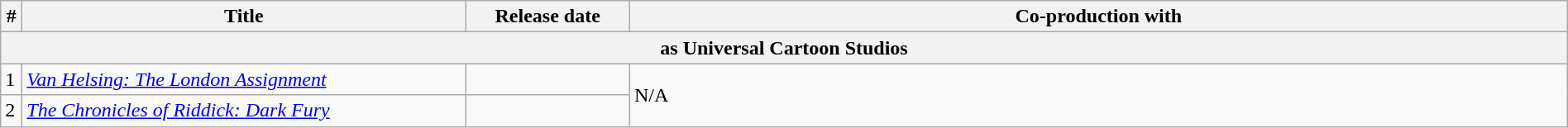<table class="wikitable sortable" style="width:100%;">
<tr>
<th style="width:10px;">#</th>
<th style="width:350px;">Title</th>
<th style="width:125px;">Release date</th>
<th>Co-production with</th>
</tr>
<tr>
<th colspan="5" style="background-color:#white;">as Universal Cartoon Studios</th>
</tr>
<tr>
<td style="text-align:left;">1</td>
<td><em><a href='#'>Van Helsing: The London Assignment</a></em></td>
<td></td>
<td rowspan="2">N/A</td>
</tr>
<tr>
<td style="text-align:left;">2</td>
<td><em><a href='#'>The Chronicles of Riddick: Dark Fury</a></em></td>
<td></td>
</tr>
</table>
